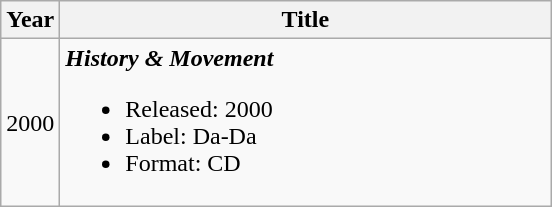<table class="wikitable">
<tr>
<th>Year</th>
<th style="width:225px;">Title</th>
</tr>
<tr>
<td>2000</td>
<td style="width:20em"><strong><em>History & Movement</em></strong><br><ul><li>Released: 2000</li><li>Label: Da-Da </li><li>Format: CD</li></ul></td>
</tr>
</table>
